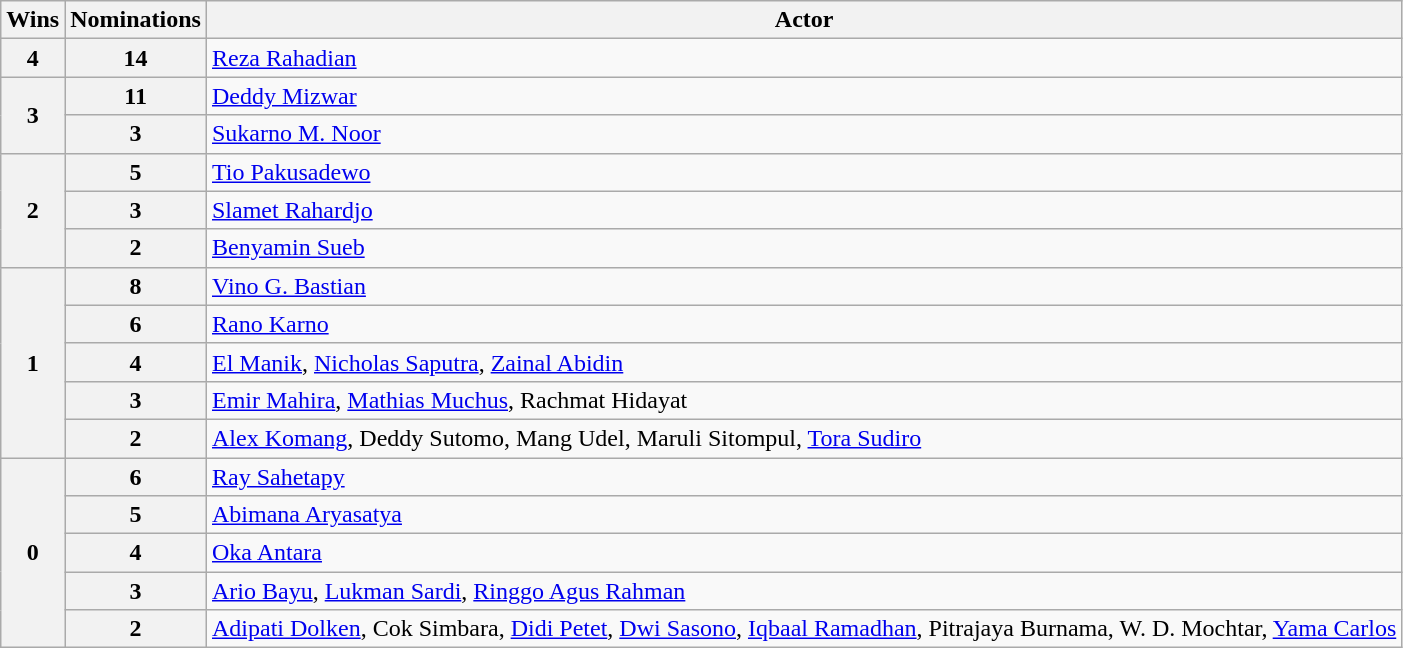<table class="wikitable" style="text-align: left;" cellpadding="4" border="1">
<tr>
<th>Wins</th>
<th scope="col" width="55">Nominations</th>
<th>Actor</th>
</tr>
<tr>
<th>4</th>
<th>14</th>
<td><a href='#'>Reza Rahadian</a></td>
</tr>
<tr>
<th rowspan="2">3</th>
<th scope="row" style="text-align:center;">11</th>
<td><a href='#'>Deddy Mizwar</a></td>
</tr>
<tr>
<th>3</th>
<td><a href='#'>Sukarno M. Noor</a></td>
</tr>
<tr>
<th rowspan="3">2</th>
<th>5</th>
<td><a href='#'>Tio Pakusadewo</a></td>
</tr>
<tr>
<th>3</th>
<td><a href='#'>Slamet Rahardjo</a></td>
</tr>
<tr>
<th scope="row" style="text-align:center;">2</th>
<td><a href='#'>Benyamin Sueb</a></td>
</tr>
<tr>
<th rowspan="5">1</th>
<th>8</th>
<td><a href='#'>Vino G. Bastian</a></td>
</tr>
<tr>
<th>6</th>
<td><a href='#'>Rano Karno</a></td>
</tr>
<tr>
<th>4</th>
<td><a href='#'>El Manik</a>, <a href='#'>Nicholas Saputra</a>, <a href='#'>Zainal Abidin</a></td>
</tr>
<tr>
<th>3</th>
<td><a href='#'>Emir Mahira</a>, <a href='#'>Mathias Muchus</a>, Rachmat Hidayat</td>
</tr>
<tr>
<th>2</th>
<td><a href='#'>Alex Komang</a>, Deddy Sutomo, Mang Udel, Maruli Sitompul, <a href='#'>Tora Sudiro</a></td>
</tr>
<tr>
<th rowspan="5">0</th>
<th>6</th>
<td><a href='#'>Ray Sahetapy</a></td>
</tr>
<tr>
<th>5</th>
<td><a href='#'>Abimana Aryasatya</a></td>
</tr>
<tr>
<th>4</th>
<td><a href='#'>Oka Antara</a></td>
</tr>
<tr>
<th>3</th>
<td><a href='#'>Ario Bayu</a>, <a href='#'>Lukman Sardi</a>, <a href='#'>Ringgo Agus Rahman</a></td>
</tr>
<tr>
<th>2</th>
<td><a href='#'>Adipati Dolken</a>, Cok Simbara, <a href='#'>Didi Petet</a>, <a href='#'>Dwi Sasono</a>, <a href='#'>Iqbaal Ramadhan</a>, Pitrajaya Burnama, W. D. Mochtar, <a href='#'>Yama Carlos</a></td>
</tr>
</table>
